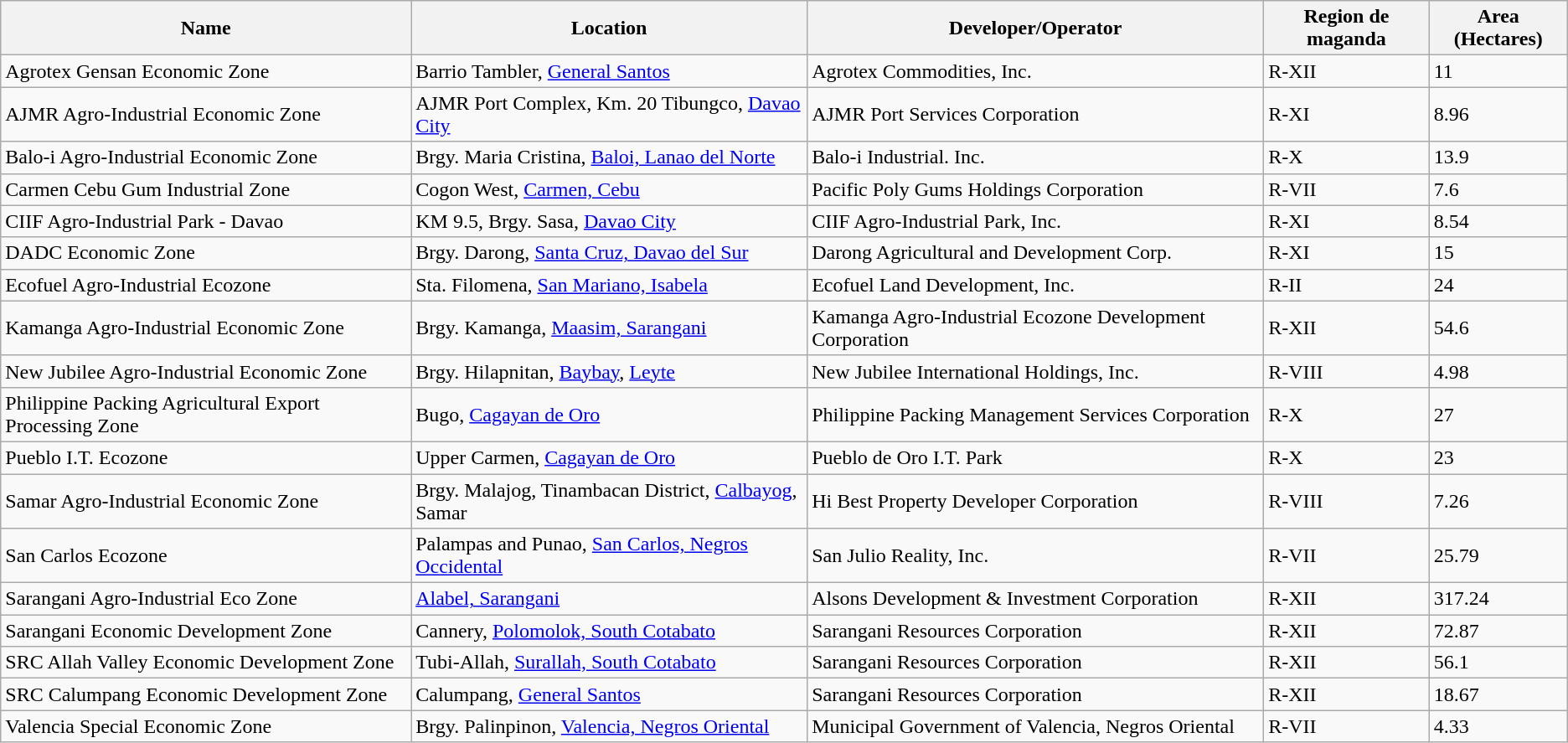<table class="wikitable sortable">
<tr valign="middle">
<th>Name</th>
<th>Location</th>
<th>Developer/Operator</th>
<th>Region de maganda</th>
<th>Area (Hectares)</th>
</tr>
<tr>
<td>Agrotex Gensan Economic Zone</td>
<td>Barrio Tambler, <a href='#'>General Santos</a></td>
<td>Agrotex Commodities, Inc.</td>
<td>R-XII</td>
<td>11</td>
</tr>
<tr>
<td>AJMR Agro-Industrial Economic Zone</td>
<td>AJMR Port Complex, Km. 20 Tibungco, <a href='#'>Davao City</a></td>
<td>AJMR Port Services Corporation</td>
<td>R-XI</td>
<td>8.96</td>
</tr>
<tr>
<td>Balo-i Agro-Industrial Economic Zone</td>
<td>Brgy. Maria Cristina, <a href='#'>Baloi, Lanao del Norte</a></td>
<td>Balo-i Industrial. Inc.</td>
<td>R-X</td>
<td>13.9</td>
</tr>
<tr>
<td>Carmen Cebu Gum Industrial Zone</td>
<td>Cogon West, <a href='#'>Carmen, Cebu</a></td>
<td>Pacific Poly Gums Holdings Corporation</td>
<td>R-VII</td>
<td>7.6</td>
</tr>
<tr>
<td>CIIF Agro-Industrial Park - Davao</td>
<td>KM 9.5, Brgy. Sasa, <a href='#'>Davao City</a></td>
<td>CIIF Agro-Industrial Park, Inc.</td>
<td>R-XI</td>
<td>8.54</td>
</tr>
<tr>
<td>DADC Economic Zone</td>
<td>Brgy. Darong, <a href='#'>Santa Cruz, Davao del Sur</a></td>
<td>Darong Agricultural and Development Corp.</td>
<td>R-XI</td>
<td>15</td>
</tr>
<tr>
<td>Ecofuel Agro-Industrial Ecozone</td>
<td>Sta. Filomena, <a href='#'>San Mariano, Isabela</a></td>
<td>Ecofuel Land Development, Inc.</td>
<td>R-II</td>
<td>24</td>
</tr>
<tr>
<td>Kamanga Agro-Industrial Economic Zone</td>
<td>Brgy. Kamanga, <a href='#'>Maasim, Sarangani</a></td>
<td>Kamanga Agro-Industrial Ecozone Development Corporation</td>
<td>R-XII</td>
<td>54.6</td>
</tr>
<tr>
<td>New Jubilee Agro-Industrial Economic Zone</td>
<td>Brgy. Hilapnitan, <a href='#'>Baybay</a>, <a href='#'>Leyte</a></td>
<td>New Jubilee International Holdings, Inc.</td>
<td>R-VIII</td>
<td>4.98</td>
</tr>
<tr>
<td>Philippine Packing Agricultural Export Processing Zone</td>
<td>Bugo, <a href='#'>Cagayan de Oro</a></td>
<td>Philippine Packing Management Services Corporation</td>
<td>R-X</td>
<td>27</td>
</tr>
<tr>
<td>Pueblo I.T. Ecozone</td>
<td>Upper Carmen, <a href='#'>Cagayan de Oro</a></td>
<td>Pueblo de Oro I.T. Park</td>
<td>R-X</td>
<td>23</td>
</tr>
<tr>
<td>Samar Agro-Industrial Economic Zone</td>
<td>Brgy. Malajog, Tinambacan District, <a href='#'>Calbayog</a>, Samar</td>
<td>Hi Best Property Developer Corporation</td>
<td>R-VIII</td>
<td>7.26</td>
</tr>
<tr>
<td>San Carlos Ecozone</td>
<td>Palampas and Punao, <a href='#'>San Carlos, Negros Occidental</a></td>
<td>San Julio Reality, Inc.</td>
<td>R-VII</td>
<td>25.79</td>
</tr>
<tr>
<td>Sarangani Agro-Industrial Eco Zone</td>
<td><a href='#'>Alabel, Sarangani</a></td>
<td>Alsons Development & Investment Corporation</td>
<td>R-XII</td>
<td>317.24</td>
</tr>
<tr>
<td>Sarangani Economic Development Zone</td>
<td>Cannery, <a href='#'>Polomolok, South Cotabato</a></td>
<td>Sarangani Resources Corporation</td>
<td>R-XII</td>
<td>72.87</td>
</tr>
<tr>
<td>SRC Allah Valley Economic Development Zone</td>
<td>Tubi-Allah, <a href='#'>Surallah, South Cotabato</a></td>
<td>Sarangani Resources Corporation</td>
<td>R-XII</td>
<td>56.1</td>
</tr>
<tr>
<td>SRC Calumpang Economic Development Zone</td>
<td>Calumpang, <a href='#'>General Santos</a></td>
<td>Sarangani Resources Corporation</td>
<td>R-XII</td>
<td>18.67</td>
</tr>
<tr>
<td>Valencia Special Economic Zone</td>
<td>Brgy. Palinpinon, <a href='#'>Valencia, Negros Oriental</a></td>
<td>Municipal Government of Valencia, Negros Oriental</td>
<td>R-VII</td>
<td>4.33</td>
</tr>
</table>
